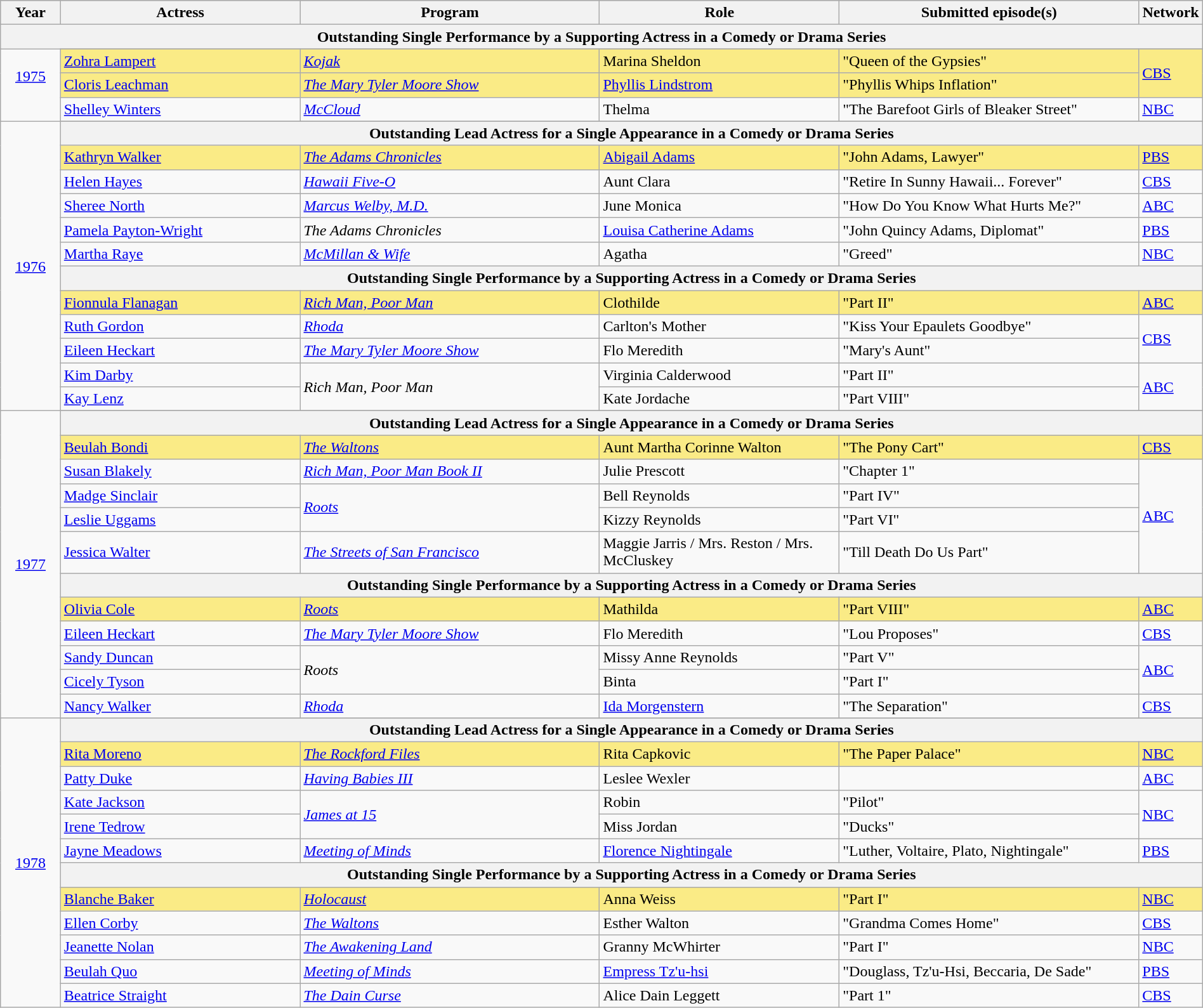<table class="wikitable" style="width:100%">
<tr style="background:#bebebe;">
<th style="width:5%;">Year</th>
<th style="width:20%;">Actress</th>
<th style="width:25%;">Program</th>
<th style="width:20%;">Role</th>
<th style="width:25%;">Submitted episode(s)</th>
<th style="width:5%;">Network</th>
</tr>
<tr>
<th colspan="6">Outstanding Single Performance by a Supporting Actress in a Comedy or Drama Series</th>
</tr>
<tr>
<td rowspan="4" style="text-align:center"><a href='#'>1975</a><br><br></td>
</tr>
<tr>
<td style="background:#FAEB86"><a href='#'>Zohra Lampert</a></td>
<td style="background:#FAEB86"><em><a href='#'>Kojak</a></em></td>
<td style="background:#FAEB86">Marina Sheldon</td>
<td style="background:#FAEB86">"Queen of the Gypsies"</td>
<td style="background:#FAEB86" rowspan="2"><a href='#'>CBS</a></td>
</tr>
<tr style="background:#FAEB86">
<td><a href='#'>Cloris Leachman</a></td>
<td><em><a href='#'>The Mary Tyler Moore Show</a></em></td>
<td><a href='#'>Phyllis Lindstrom</a></td>
<td>"Phyllis Whips Inflation"</td>
</tr>
<tr>
<td><a href='#'>Shelley Winters</a></td>
<td><em><a href='#'>McCloud</a></em></td>
<td>Thelma</td>
<td>"The Barefoot Girls of Bleaker Street"</td>
<td><a href='#'>NBC</a></td>
</tr>
<tr>
<td rowspan="13" style="text-align:center"><a href='#'>1976</a><br></td>
</tr>
<tr>
<th colspan="5">Outstanding Lead Actress for a Single Appearance in a Comedy or Drama Series</th>
</tr>
<tr style="background:#FAEB86">
<td><a href='#'>Kathryn Walker</a></td>
<td><em><a href='#'>The Adams Chronicles</a></em></td>
<td><a href='#'>Abigail Adams</a></td>
<td>"John Adams, Lawyer"</td>
<td><a href='#'>PBS</a></td>
</tr>
<tr>
<td><a href='#'>Helen Hayes</a></td>
<td><em><a href='#'>Hawaii Five-O</a></em></td>
<td>Aunt Clara</td>
<td>"Retire In Sunny Hawaii... Forever"</td>
<td><a href='#'>CBS</a></td>
</tr>
<tr>
<td><a href='#'>Sheree North</a></td>
<td><em><a href='#'>Marcus Welby, M.D.</a></em></td>
<td>June Monica</td>
<td>"How Do You Know What Hurts Me?"</td>
<td><a href='#'>ABC</a></td>
</tr>
<tr>
<td><a href='#'>Pamela Payton-Wright</a></td>
<td><em>The Adams Chronicles</em></td>
<td><a href='#'>Louisa Catherine Adams</a></td>
<td>"John Quincy Adams, Diplomat"</td>
<td><a href='#'>PBS</a></td>
</tr>
<tr>
<td><a href='#'>Martha Raye</a></td>
<td><em><a href='#'>McMillan & Wife</a></em></td>
<td>Agatha</td>
<td>"Greed"</td>
<td><a href='#'>NBC</a></td>
</tr>
<tr>
<th colspan="5">Outstanding Single Performance by a Supporting Actress in a Comedy or Drama Series</th>
</tr>
<tr style="background:#FAEB86">
<td><a href='#'>Fionnula Flanagan</a></td>
<td><em><a href='#'>Rich Man, Poor Man</a></em></td>
<td>Clothilde</td>
<td>"Part II"</td>
<td><a href='#'>ABC</a></td>
</tr>
<tr>
<td><a href='#'>Ruth Gordon</a></td>
<td><em><a href='#'>Rhoda</a></em></td>
<td>Carlton's Mother</td>
<td>"Kiss Your Epaulets Goodbye"</td>
<td rowspan=2><a href='#'>CBS</a></td>
</tr>
<tr>
<td><a href='#'>Eileen Heckart</a></td>
<td><em><a href='#'>The Mary Tyler Moore Show</a></em></td>
<td>Flo Meredith</td>
<td>"Mary's Aunt"</td>
</tr>
<tr>
<td><a href='#'>Kim Darby</a></td>
<td rowspan=2><em>Rich Man, Poor Man</em></td>
<td>Virginia Calderwood</td>
<td>"Part II"</td>
<td rowspan="2"><a href='#'>ABC</a></td>
</tr>
<tr>
<td><a href='#'>Kay Lenz</a></td>
<td>Kate Jordache</td>
<td>"Part VIII"</td>
</tr>
<tr>
<td rowspan="13" style="text-align:center"><a href='#'>1977</a><br></td>
</tr>
<tr>
<th colspan="5">Outstanding Lead Actress for a Single Appearance in a Comedy or Drama Series</th>
</tr>
<tr style="background:#FAEB86">
<td><a href='#'>Beulah Bondi</a></td>
<td><em><a href='#'>The Waltons</a></em></td>
<td>Aunt Martha Corinne Walton</td>
<td>"The Pony Cart"</td>
<td><a href='#'>CBS</a></td>
</tr>
<tr>
<td><a href='#'>Susan Blakely</a></td>
<td><em><a href='#'>Rich Man, Poor Man Book II</a></em></td>
<td>Julie Prescott</td>
<td>"Chapter 1"</td>
<td rowspan="4"><a href='#'>ABC</a></td>
</tr>
<tr>
<td><a href='#'>Madge Sinclair</a></td>
<td rowspan="2"><em><a href='#'>Roots</a></em></td>
<td>Bell Reynolds</td>
<td>"Part IV"</td>
</tr>
<tr>
<td><a href='#'>Leslie Uggams</a></td>
<td>Kizzy Reynolds</td>
<td>"Part VI"</td>
</tr>
<tr>
<td><a href='#'>Jessica Walter</a></td>
<td><em><a href='#'>The Streets of San Francisco</a></em></td>
<td>Maggie Jarris / Mrs. Reston / Mrs. McCluskey</td>
<td>"Till Death Do Us Part"</td>
</tr>
<tr>
<th colspan="5">Outstanding Single Performance by a Supporting Actress in a Comedy or Drama Series</th>
</tr>
<tr style="background:#FAEB86">
<td><a href='#'>Olivia Cole</a></td>
<td><em><a href='#'>Roots</a></em></td>
<td>Mathilda</td>
<td>"Part VIII"</td>
<td><a href='#'>ABC</a></td>
</tr>
<tr>
<td><a href='#'>Eileen Heckart</a></td>
<td><em><a href='#'>The Mary Tyler Moore Show</a></em></td>
<td>Flo Meredith</td>
<td>"Lou Proposes"</td>
<td><a href='#'>CBS</a></td>
</tr>
<tr>
<td><a href='#'>Sandy Duncan</a></td>
<td rowspan="2"><em>Roots</em></td>
<td>Missy Anne Reynolds</td>
<td>"Part V"</td>
<td rowspan="2"><a href='#'>ABC</a></td>
</tr>
<tr>
<td><a href='#'>Cicely Tyson</a></td>
<td>Binta</td>
<td>"Part I"</td>
</tr>
<tr>
<td><a href='#'>Nancy Walker</a></td>
<td><em><a href='#'>Rhoda</a></em></td>
<td><a href='#'>Ida Morgenstern</a></td>
<td>"The Separation"</td>
<td><a href='#'>CBS</a></td>
</tr>
<tr>
<td rowspan="13" style="text-align:center"><a href='#'>1978</a><br></td>
</tr>
<tr>
<th colspan="5">Outstanding Lead Actress for a Single Appearance in a Comedy or Drama Series</th>
</tr>
<tr style="background:#FAEB86">
<td><a href='#'>Rita Moreno</a></td>
<td><em><a href='#'>The Rockford Files</a></em></td>
<td>Rita Capkovic</td>
<td>"The Paper Palace"</td>
<td><a href='#'>NBC</a></td>
</tr>
<tr>
<td><a href='#'>Patty Duke</a></td>
<td><em><a href='#'>Having Babies III</a></em></td>
<td>Leslee Wexler</td>
<td></td>
<td><a href='#'>ABC</a></td>
</tr>
<tr>
<td><a href='#'>Kate Jackson</a></td>
<td rowspan="2"><em><a href='#'>James at 15</a></em></td>
<td>Robin</td>
<td>"Pilot"</td>
<td rowspan="2"><a href='#'>NBC</a></td>
</tr>
<tr>
<td><a href='#'>Irene Tedrow</a></td>
<td>Miss Jordan</td>
<td>"Ducks"</td>
</tr>
<tr>
<td><a href='#'>Jayne Meadows</a></td>
<td><em><a href='#'>Meeting of Minds</a></em></td>
<td><a href='#'>Florence Nightingale</a></td>
<td>"Luther, Voltaire, Plato, Nightingale"</td>
<td><a href='#'>PBS</a></td>
</tr>
<tr>
<th colspan="5">Outstanding Single Performance by a Supporting Actress in a Comedy or Drama Series</th>
</tr>
<tr style="background:#FAEB86">
<td><a href='#'>Blanche Baker</a></td>
<td><em><a href='#'>Holocaust</a></em></td>
<td>Anna Weiss</td>
<td>"Part I"</td>
<td><a href='#'>NBC</a></td>
</tr>
<tr>
<td><a href='#'>Ellen Corby</a></td>
<td><em><a href='#'>The Waltons</a></em></td>
<td>Esther Walton</td>
<td>"Grandma Comes Home"</td>
<td><a href='#'>CBS</a></td>
</tr>
<tr>
<td><a href='#'>Jeanette Nolan</a></td>
<td><em><a href='#'>The Awakening Land</a></em></td>
<td>Granny McWhirter</td>
<td>"Part I"</td>
<td><a href='#'>NBC</a></td>
</tr>
<tr>
<td><a href='#'>Beulah Quo</a></td>
<td><em><a href='#'>Meeting of Minds</a></em></td>
<td><a href='#'>Empress Tz'u-hsi</a></td>
<td>"Douglass, Tz'u-Hsi, Beccaria, De Sade"</td>
<td><a href='#'>PBS</a></td>
</tr>
<tr>
<td><a href='#'>Beatrice Straight</a></td>
<td><em><a href='#'>The Dain Curse</a></em></td>
<td>Alice Dain Leggett</td>
<td>"Part 1"</td>
<td><a href='#'>CBS</a></td>
</tr>
</table>
